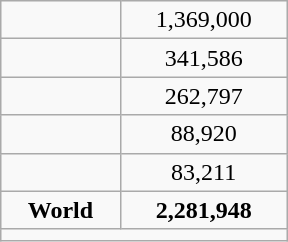<table class="wikitable" style="float:right; width:12em; text-align:center;">
<tr>
<td></td>
<td>1,369,000</td>
</tr>
<tr>
<td></td>
<td>341,586</td>
</tr>
<tr>
<td></td>
<td>262,797</td>
</tr>
<tr>
<td></td>
<td>88,920</td>
</tr>
<tr>
<td></td>
<td>83,211</td>
</tr>
<tr>
<td><strong>World</strong></td>
<td><strong>2,281,948</strong></td>
</tr>
<tr>
<td colspan=2></td>
</tr>
</table>
